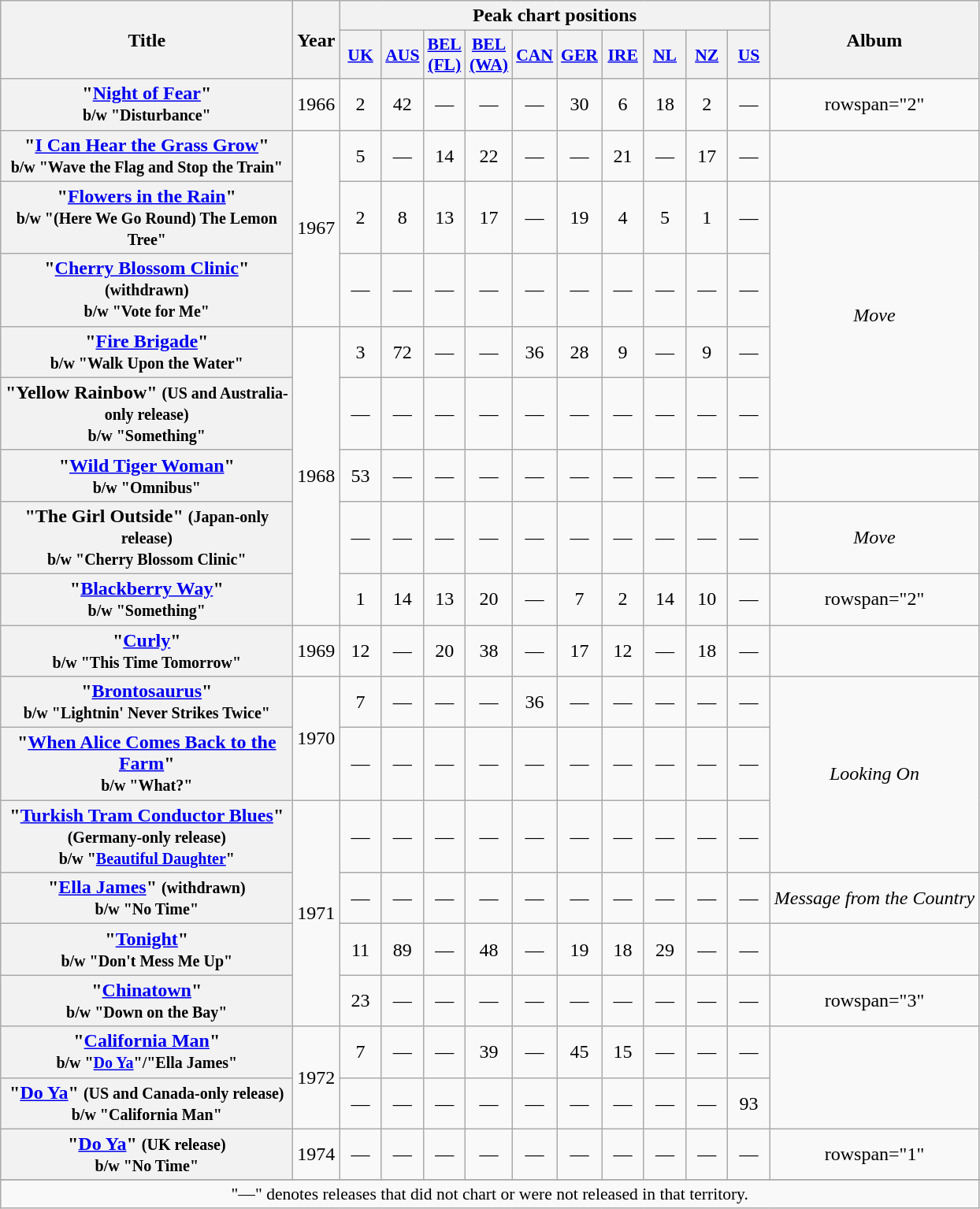<table class="wikitable plainrowheaders" style="text-align:center;">
<tr>
<th rowspan="2" scope="col" style="width:15em;">Title</th>
<th rowspan="2" scope="col" style="width:2em;">Year</th>
<th colspan="10">Peak chart positions</th>
<th rowspan="2">Album</th>
</tr>
<tr>
<th scope="col" style="width:2em;font-size:90%;"><a href='#'>UK</a><br></th>
<th scope="col" style="width:2em;font-size:90%;"><a href='#'>AUS</a><br></th>
<th scope="col" style="width:2em;font-size:90%;"><a href='#'>BEL (FL)</a><br></th>
<th scope="col" style="width:2em;font-size:90%;"><a href='#'>BEL (WA)</a><br></th>
<th scope="col" style="width:2em;font-size:90%;"><a href='#'>CAN</a><br></th>
<th scope="col" style="width:2em;font-size:90%;"><a href='#'>GER</a><br></th>
<th scope="col" style="width:2em;font-size:90%;"><a href='#'>IRE</a><br></th>
<th scope="col" style="width:2em;font-size:90%;"><a href='#'>NL</a><br></th>
<th scope="col" style="width:2em;font-size:90%;"><a href='#'>NZ</a><br></th>
<th scope="col" style="width:2em;font-size:90%;"><a href='#'>US</a><br></th>
</tr>
<tr>
<th scope="row">"<a href='#'>Night of Fear</a>"<br><small>b/w "Disturbance"</small></th>
<td>1966</td>
<td>2</td>
<td>42</td>
<td>—</td>
<td>—</td>
<td>—</td>
<td>30</td>
<td>6</td>
<td>18</td>
<td>2</td>
<td>—</td>
<td>rowspan="2" </td>
</tr>
<tr>
<th scope="row">"<a href='#'>I Can Hear the Grass Grow</a>"<br><small>b/w "Wave the Flag and Stop the Train"</small></th>
<td rowspan="3">1967</td>
<td>5</td>
<td>—</td>
<td>14</td>
<td>22</td>
<td>—</td>
<td>—</td>
<td>21</td>
<td>—</td>
<td>17</td>
<td>—</td>
</tr>
<tr>
<th scope="row">"<a href='#'>Flowers in the Rain</a>"<br><small>b/w "(Here We Go Round) The Lemon Tree"</small></th>
<td>2</td>
<td>8</td>
<td>13</td>
<td>17</td>
<td>—</td>
<td>19</td>
<td>4</td>
<td>5</td>
<td>1</td>
<td>—</td>
<td rowspan="4"><em>Move</em></td>
</tr>
<tr>
<th scope="row">"<a href='#'>Cherry Blossom Clinic</a>" <small>(withdrawn)</small><br><small>b/w "Vote for Me"</small></th>
<td>—</td>
<td>—</td>
<td>—</td>
<td>—</td>
<td>—</td>
<td>—</td>
<td>—</td>
<td>—</td>
<td>—</td>
<td>—</td>
</tr>
<tr>
<th scope="row">"<a href='#'>Fire Brigade</a>"<br><small>b/w "Walk Upon the Water"</small></th>
<td rowspan="5">1968</td>
<td>3</td>
<td>72</td>
<td>—</td>
<td>—</td>
<td>36</td>
<td>28</td>
<td>9</td>
<td>—</td>
<td>9</td>
<td>—</td>
</tr>
<tr>
<th scope="row">"Yellow Rainbow" <small>(US and Australia-only release)</small><br><small>b/w "Something"</small></th>
<td>—</td>
<td>—</td>
<td>—</td>
<td>—</td>
<td>—</td>
<td>—</td>
<td>—</td>
<td>—</td>
<td>—</td>
<td>—</td>
</tr>
<tr>
<th scope="row">"<a href='#'>Wild Tiger Woman</a>"<br><small>b/w "Omnibus"</small></th>
<td>53</td>
<td>—</td>
<td>—</td>
<td>—</td>
<td>—</td>
<td>—</td>
<td>—</td>
<td>—</td>
<td>—</td>
<td>—</td>
<td></td>
</tr>
<tr>
<th scope="row">"The Girl Outside" <small>(Japan-only release)</small><br><small>b/w "Cherry Blossom Clinic"</small></th>
<td>—</td>
<td>—</td>
<td>—</td>
<td>—</td>
<td>—</td>
<td>—</td>
<td>—</td>
<td>—</td>
<td>—</td>
<td>—</td>
<td><em>Move</em></td>
</tr>
<tr>
<th scope="row">"<a href='#'>Blackberry Way</a>"<br><small>b/w "Something"</small></th>
<td>1</td>
<td>14</td>
<td>13</td>
<td>20</td>
<td>—</td>
<td>7</td>
<td>2</td>
<td>14</td>
<td>10</td>
<td>—</td>
<td>rowspan="2" </td>
</tr>
<tr>
<th scope="row">"<a href='#'>Curly</a>"<br><small>b/w "This Time Tomorrow"</small></th>
<td>1969</td>
<td>12</td>
<td>—</td>
<td>20</td>
<td>38</td>
<td>—</td>
<td>17</td>
<td>12</td>
<td>—</td>
<td>18</td>
<td>—</td>
</tr>
<tr>
<th scope="row">"<a href='#'>Brontosaurus</a>"<br><small>b/w "Lightnin' Never Strikes Twice"</small></th>
<td rowspan="2">1970</td>
<td>7</td>
<td>—</td>
<td>—</td>
<td>—</td>
<td>36</td>
<td>—</td>
<td>—</td>
<td>—</td>
<td>—</td>
<td>—</td>
<td rowspan="3"><em>Looking On</em></td>
</tr>
<tr>
<th scope="row">"<a href='#'>When Alice Comes Back to the Farm</a>"<br><small>b/w "What?"</small></th>
<td>—</td>
<td>—</td>
<td>—</td>
<td>—</td>
<td>—</td>
<td>—</td>
<td>—</td>
<td>—</td>
<td>—</td>
<td>—</td>
</tr>
<tr>
<th scope="row">"<a href='#'>Turkish Tram Conductor Blues</a>" <small>(Germany-only release)</small><br><small>b/w "<a href='#'>Beautiful Daughter</a>"</small></th>
<td rowspan="4">1971</td>
<td>—</td>
<td>—</td>
<td>—</td>
<td>—</td>
<td>—</td>
<td>—</td>
<td>—</td>
<td>—</td>
<td>—</td>
<td>—</td>
</tr>
<tr>
<th scope="row">"<a href='#'>Ella James</a>" <small>(withdrawn)</small><br><small>b/w "No Time"</small></th>
<td>—</td>
<td>—</td>
<td>—</td>
<td>—</td>
<td>—</td>
<td>—</td>
<td>—</td>
<td>—</td>
<td>—</td>
<td>—</td>
<td><em>Message from the Country</em></td>
</tr>
<tr>
<th scope="row">"<a href='#'>Tonight</a>"<br><small>b/w "Don't Mess Me Up"</small></th>
<td>11</td>
<td>89</td>
<td>—</td>
<td>48</td>
<td>—</td>
<td>19</td>
<td>18</td>
<td>29</td>
<td>—</td>
<td>—</td>
<td></td>
</tr>
<tr>
<th scope="row">"<a href='#'>Chinatown</a>"<br><small>b/w "Down on the Bay"</small></th>
<td>23</td>
<td>—</td>
<td>—</td>
<td>—</td>
<td>—</td>
<td>—</td>
<td>—</td>
<td>—</td>
<td>—</td>
<td>—</td>
<td>rowspan="3" </td>
</tr>
<tr>
<th scope="row">"<a href='#'>California Man</a>"<br><small>b/w "<a href='#'>Do Ya</a>"/"Ella James"</small></th>
<td rowspan="2">1972</td>
<td>7</td>
<td>—</td>
<td>—</td>
<td>39</td>
<td>—</td>
<td>45</td>
<td>15</td>
<td>—</td>
<td>—</td>
<td>—</td>
</tr>
<tr>
<th scope="row">"<a href='#'>Do Ya</a>" <small>(US and Canada-only release)</small><br><small>b/w "California Man"</small></th>
<td>—</td>
<td>—</td>
<td>—</td>
<td>—</td>
<td>—</td>
<td>—</td>
<td>—</td>
<td>—</td>
<td>—</td>
<td>93</td>
</tr>
<tr>
<th scope="row">"<a href='#'>Do Ya</a>" <small>(UK release)</small><br><small>b/w "No Time"</small></th>
<td rowspan="1">1974</td>
<td>—</td>
<td>—</td>
<td>—</td>
<td>—</td>
<td>—</td>
<td>—</td>
<td>—</td>
<td>—</td>
<td>—</td>
<td>—</td>
<td>rowspan="1" </td>
</tr>
<tr>
</tr>
<tr>
</tr>
<tr>
<td colspan="13" style="font-size:90%">"—" denotes releases that did not chart or were not released in that territory.</td>
</tr>
</table>
